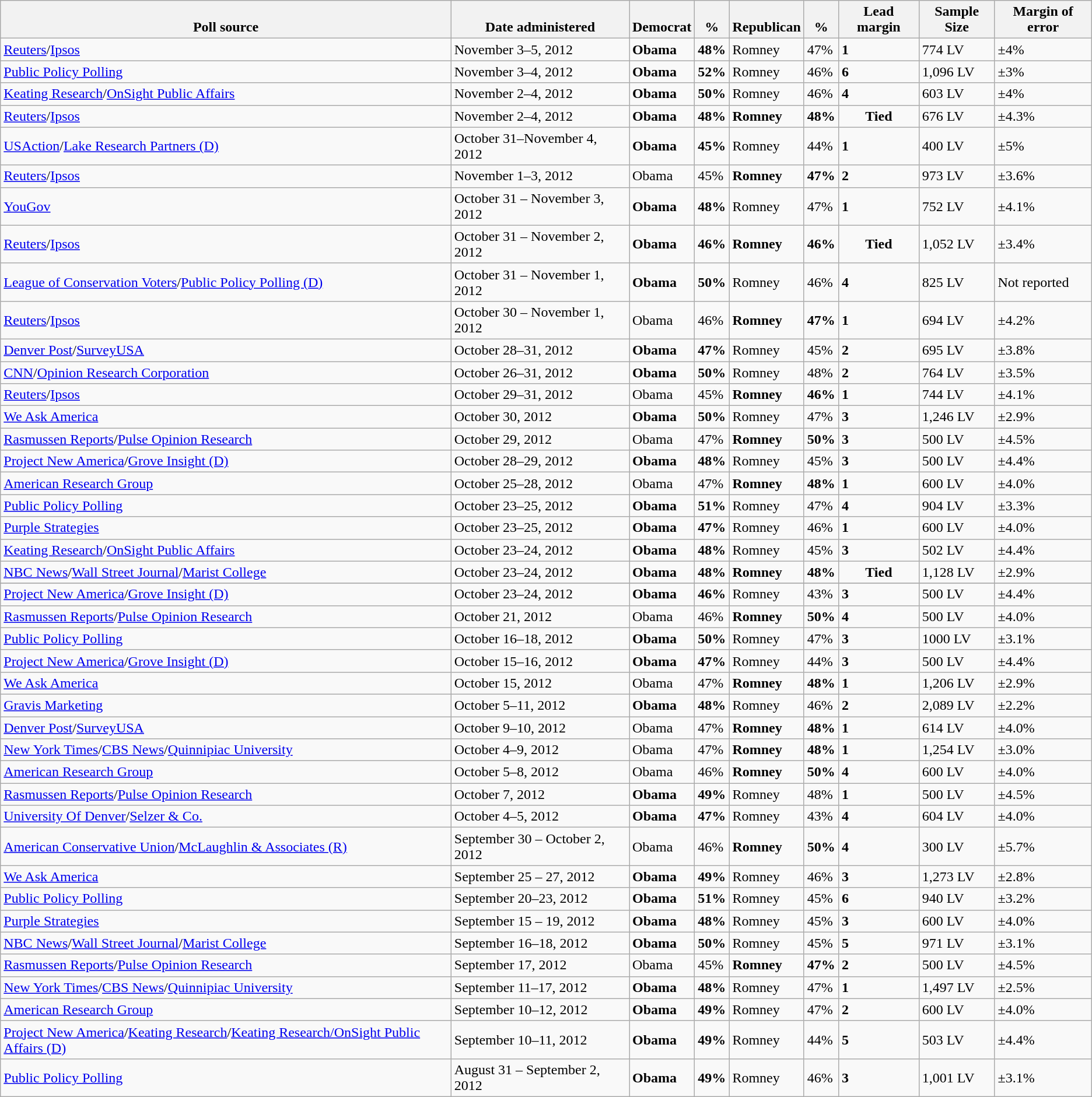<table class="wikitable">
<tr valign=bottom>
<th>Poll source</th>
<th>Date administered</th>
<th>Democrat</th>
<th>%</th>
<th>Republican</th>
<th>%</th>
<th>Lead margin</th>
<th>Sample Size</th>
<th>Margin of error</th>
</tr>
<tr>
<td><a href='#'>Reuters</a>/<a href='#'>Ipsos</a></td>
<td>November 3–5, 2012</td>
<td><strong>Obama</strong></td>
<td><strong>48%</strong></td>
<td>Romney</td>
<td>47%</td>
<td><strong>1</strong></td>
<td>774 LV</td>
<td>±4%</td>
</tr>
<tr>
<td><a href='#'>Public Policy Polling</a></td>
<td>November 3–4, 2012</td>
<td><strong>Obama</strong></td>
<td><strong>52%</strong></td>
<td>Romney</td>
<td>46%</td>
<td><strong>6</strong></td>
<td>1,096 LV</td>
<td>±3%</td>
</tr>
<tr>
<td><a href='#'>Keating Research</a>/<a href='#'>OnSight Public Affairs</a></td>
<td>November 2–4, 2012</td>
<td><strong>Obama</strong></td>
<td><strong>50%</strong></td>
<td>Romney</td>
<td>46%</td>
<td><strong>4</strong></td>
<td>603 LV</td>
<td>±4%</td>
</tr>
<tr>
<td><a href='#'>Reuters</a>/<a href='#'>Ipsos</a></td>
<td>November 2–4, 2012</td>
<td><strong>Obama</strong></td>
<td><strong>48%</strong></td>
<td><strong>Romney</strong></td>
<td><strong>48%</strong></td>
<td align=center><strong>Tied</strong></td>
<td>676 LV</td>
<td>±4.3%</td>
</tr>
<tr>
<td><a href='#'>USAction</a>/<a href='#'>Lake Research Partners (D)</a></td>
<td>October 31–November 4, 2012</td>
<td><strong>Obama</strong></td>
<td><strong>45%</strong></td>
<td>Romney</td>
<td>44%</td>
<td><strong>1</strong></td>
<td>400 LV</td>
<td>±5%</td>
</tr>
<tr>
<td><a href='#'>Reuters</a>/<a href='#'>Ipsos</a></td>
<td>November 1–3, 2012</td>
<td>Obama</td>
<td>45%</td>
<td><strong>Romney</strong></td>
<td><strong>47%</strong></td>
<td><strong>2</strong></td>
<td>973 LV</td>
<td>±3.6%</td>
</tr>
<tr>
<td><a href='#'>YouGov</a></td>
<td>October 31 – November 3, 2012</td>
<td><strong>Obama</strong></td>
<td><strong>48%</strong></td>
<td>Romney</td>
<td>47%</td>
<td><strong>1</strong></td>
<td>752 LV</td>
<td>±4.1%</td>
</tr>
<tr>
<td><a href='#'>Reuters</a>/<a href='#'>Ipsos</a></td>
<td>October 31 – November 2, 2012</td>
<td><strong>Obama</strong></td>
<td><strong>46%</strong></td>
<td><strong>Romney</strong></td>
<td><strong>46%</strong></td>
<td align=center><strong>Tied</strong></td>
<td>1,052 LV</td>
<td>±3.4%</td>
</tr>
<tr>
<td><a href='#'>League of Conservation Voters</a>/<a href='#'>Public Policy Polling (D)</a></td>
<td>October 31 – November 1, 2012</td>
<td><strong>Obama</strong></td>
<td><strong>50%</strong></td>
<td>Romney</td>
<td>46%</td>
<td><strong>4</strong></td>
<td>825 LV</td>
<td>Not reported</td>
</tr>
<tr>
<td><a href='#'>Reuters</a>/<a href='#'>Ipsos</a></td>
<td>October 30 – November 1, 2012</td>
<td>Obama</td>
<td>46%</td>
<td><strong>Romney</strong></td>
<td><strong>47%</strong></td>
<td><strong>1</strong></td>
<td>694 LV</td>
<td>±4.2%</td>
</tr>
<tr>
<td><a href='#'>Denver Post</a>/<a href='#'>SurveyUSA</a></td>
<td>October 28–31, 2012</td>
<td><strong>Obama</strong></td>
<td><strong>47%</strong></td>
<td>Romney</td>
<td>45%</td>
<td><strong>2</strong></td>
<td>695 LV</td>
<td>±3.8%</td>
</tr>
<tr>
<td><a href='#'>CNN</a>/<a href='#'>Opinion Research Corporation</a></td>
<td>October 26–31, 2012</td>
<td><strong>Obama</strong></td>
<td><strong>50%</strong></td>
<td>Romney</td>
<td>48%</td>
<td><strong>2</strong></td>
<td>764 LV</td>
<td>±3.5%</td>
</tr>
<tr>
<td><a href='#'>Reuters</a>/<a href='#'>Ipsos</a></td>
<td>October 29–31, 2012</td>
<td>Obama</td>
<td>45%</td>
<td><strong>Romney</strong></td>
<td><strong>46%</strong></td>
<td><strong>1</strong></td>
<td>744 LV</td>
<td>±4.1%</td>
</tr>
<tr>
<td><a href='#'>We Ask America</a></td>
<td>October 30, 2012</td>
<td><strong>Obama</strong></td>
<td><strong>50%</strong></td>
<td>Romney</td>
<td>47%</td>
<td><strong>3</strong></td>
<td>1,246 LV</td>
<td>±2.9%</td>
</tr>
<tr>
<td><a href='#'>Rasmussen Reports</a>/<a href='#'>Pulse Opinion Research</a></td>
<td>October 29, 2012</td>
<td>Obama</td>
<td>47%</td>
<td><strong>Romney</strong></td>
<td><strong>50%</strong></td>
<td><strong>3</strong></td>
<td>500 LV</td>
<td>±4.5%</td>
</tr>
<tr>
<td><a href='#'>Project New America</a>/<a href='#'>Grove Insight (D)</a></td>
<td>October 28–29, 2012</td>
<td><strong>Obama</strong></td>
<td><strong>48%</strong></td>
<td>Romney</td>
<td>45%</td>
<td><strong>3</strong></td>
<td>500 LV</td>
<td>±4.4%</td>
</tr>
<tr>
<td><a href='#'>American Research Group</a></td>
<td>October 25–28, 2012</td>
<td>Obama</td>
<td>47%</td>
<td><strong> Romney</strong></td>
<td><strong>48%</strong></td>
<td><strong>1</strong></td>
<td>600 LV</td>
<td>±4.0%</td>
</tr>
<tr>
<td><a href='#'>Public Policy Polling</a></td>
<td>October 23–25, 2012</td>
<td><strong>Obama</strong></td>
<td><strong>51%</strong></td>
<td>Romney</td>
<td>47%</td>
<td><strong>4</strong></td>
<td>904 LV</td>
<td>±3.3%</td>
</tr>
<tr>
<td><a href='#'>Purple Strategies</a></td>
<td>October 23–25, 2012</td>
<td><strong>Obama</strong></td>
<td><strong>47%</strong></td>
<td>Romney</td>
<td>46%</td>
<td><strong>1</strong></td>
<td>600 LV</td>
<td>±4.0%</td>
</tr>
<tr>
<td><a href='#'>Keating Research</a>/<a href='#'>OnSight Public Affairs</a></td>
<td>October 23–24, 2012</td>
<td><strong>Obama</strong></td>
<td><strong>48%</strong></td>
<td>Romney</td>
<td>45%</td>
<td><strong>3</strong></td>
<td>502 LV</td>
<td>±4.4%</td>
</tr>
<tr>
<td><a href='#'>NBC News</a>/<a href='#'>Wall Street Journal</a>/<a href='#'>Marist College</a></td>
<td>October 23–24, 2012</td>
<td><strong>Obama</strong></td>
<td><strong>48%</strong></td>
<td><strong>Romney</strong></td>
<td><strong>48%</strong></td>
<td align=center><strong>Tied</strong></td>
<td>1,128 LV</td>
<td>±2.9%</td>
</tr>
<tr>
</tr>
<tr>
<td><a href='#'>Project New America</a>/<a href='#'>Grove Insight (D)</a></td>
<td>October 23–24, 2012</td>
<td><strong>Obama</strong></td>
<td><strong>46%</strong></td>
<td>Romney</td>
<td>43%</td>
<td><strong>3</strong></td>
<td>500 LV</td>
<td>±4.4%</td>
</tr>
<tr>
<td><a href='#'>Rasmussen Reports</a>/<a href='#'>Pulse Opinion Research</a></td>
<td>October 21, 2012</td>
<td>Obama</td>
<td>46%</td>
<td><strong>Romney</strong></td>
<td><strong>50%</strong></td>
<td><strong>4</strong></td>
<td>500 LV</td>
<td>±4.0%</td>
</tr>
<tr>
<td><a href='#'>Public Policy Polling</a></td>
<td>October 16–18, 2012</td>
<td><strong> Obama</strong></td>
<td><strong>50%</strong></td>
<td>Romney</td>
<td>47%</td>
<td><strong>3</strong></td>
<td>1000 LV</td>
<td>±3.1%</td>
</tr>
<tr>
<td><a href='#'>Project New America</a>/<a href='#'>Grove Insight (D)</a></td>
<td>October 15–16, 2012</td>
<td><strong>Obama</strong></td>
<td><strong>47%</strong></td>
<td>Romney</td>
<td>44%</td>
<td><strong>3</strong></td>
<td>500 LV</td>
<td>±4.4%</td>
</tr>
<tr>
<td><a href='#'>We Ask America</a></td>
<td>October 15, 2012</td>
<td>Obama</td>
<td>47%</td>
<td><strong>Romney</strong></td>
<td><strong>48%</strong></td>
<td><strong>1</strong></td>
<td>1,206 LV</td>
<td>±2.9%</td>
</tr>
<tr>
<td><a href='#'>Gravis Marketing</a></td>
<td>October 5–11, 2012</td>
<td><strong>Obama</strong></td>
<td><strong>48%</strong></td>
<td>Romney</td>
<td>46%</td>
<td><strong>2</strong></td>
<td>2,089 LV</td>
<td>±2.2%</td>
</tr>
<tr>
<td><a href='#'>Denver Post</a>/<a href='#'>SurveyUSA</a></td>
<td>October 9–10, 2012</td>
<td>Obama</td>
<td>47%</td>
<td><strong>Romney</strong></td>
<td><strong>48%</strong></td>
<td><strong>1</strong></td>
<td>614 LV</td>
<td>±4.0%</td>
</tr>
<tr>
<td><a href='#'>New York Times</a>/<a href='#'>CBS News</a>/<a href='#'>Quinnipiac University</a></td>
<td>October 4–9, 2012</td>
<td>Obama</td>
<td>47%</td>
<td><strong>Romney</strong></td>
<td><strong>48%</strong></td>
<td><strong>1</strong></td>
<td>1,254 LV</td>
<td>±3.0%</td>
</tr>
<tr>
<td><a href='#'>American Research Group</a></td>
<td>October 5–8, 2012</td>
<td>Obama</td>
<td>46%</td>
<td><strong>Romney</strong></td>
<td><strong>50%</strong></td>
<td><strong>4</strong></td>
<td>600 LV</td>
<td>±4.0%</td>
</tr>
<tr>
<td><a href='#'>Rasmussen Reports</a>/<a href='#'>Pulse Opinion Research</a></td>
<td>October 7, 2012</td>
<td><strong>Obama</strong></td>
<td><strong>49%</strong></td>
<td>Romney</td>
<td>48%</td>
<td><strong>1</strong></td>
<td>500 LV</td>
<td>±4.5%</td>
</tr>
<tr>
<td><a href='#'>University Of Denver</a>/<a href='#'>Selzer & Co.</a></td>
<td>October 4–5, 2012</td>
<td><strong>Obama</strong></td>
<td><strong>47%</strong></td>
<td>Romney</td>
<td>43%</td>
<td><strong>4</strong></td>
<td>604 LV</td>
<td>±4.0%</td>
</tr>
<tr>
<td><a href='#'>American Conservative Union</a>/<a href='#'>McLaughlin & Associates (R)</a></td>
<td>September 30 – October 2, 2012</td>
<td>Obama</td>
<td>46%</td>
<td><strong>Romney</strong></td>
<td><strong>50%</strong></td>
<td><strong>4</strong></td>
<td>300 LV</td>
<td>±5.7%</td>
</tr>
<tr>
<td><a href='#'>We Ask America</a></td>
<td>September 25 – 27, 2012</td>
<td><strong>Obama</strong></td>
<td><strong>49%</strong></td>
<td>Romney</td>
<td>46%</td>
<td><strong>3</strong></td>
<td>1,273 LV</td>
<td>±2.8%</td>
</tr>
<tr>
<td><a href='#'>Public Policy Polling</a></td>
<td>September 20–23, 2012</td>
<td><strong>Obama</strong></td>
<td><strong>51%</strong></td>
<td>Romney</td>
<td>45%</td>
<td><strong>6</strong></td>
<td>940 LV</td>
<td>±3.2%</td>
</tr>
<tr>
<td><a href='#'>Purple Strategies</a></td>
<td>September 15 – 19, 2012</td>
<td><strong>Obama</strong></td>
<td><strong>48%</strong></td>
<td>Romney</td>
<td>45%</td>
<td><strong>3</strong></td>
<td>600 LV</td>
<td>±4.0%</td>
</tr>
<tr>
<td><a href='#'>NBC News</a>/<a href='#'>Wall Street Journal</a>/<a href='#'>Marist College</a></td>
<td>September 16–18, 2012</td>
<td><strong>Obama</strong></td>
<td><strong>50%</strong></td>
<td>Romney</td>
<td>45%</td>
<td><strong>5</strong></td>
<td>971 LV</td>
<td>±3.1%</td>
</tr>
<tr>
<td><a href='#'>Rasmussen Reports</a>/<a href='#'>Pulse Opinion Research</a></td>
<td>September 17, 2012</td>
<td>Obama</td>
<td>45%</td>
<td><strong>Romney</strong></td>
<td><strong>47%</strong></td>
<td><strong>2</strong></td>
<td>500 LV</td>
<td>±4.5%</td>
</tr>
<tr>
<td><a href='#'>New York Times</a>/<a href='#'>CBS News</a>/<a href='#'>Quinnipiac University</a></td>
<td>September 11–17, 2012</td>
<td><strong>Obama</strong></td>
<td><strong>48%</strong></td>
<td>Romney</td>
<td>47%</td>
<td><strong>1</strong></td>
<td>1,497 LV</td>
<td>±2.5%</td>
</tr>
<tr>
<td><a href='#'>American Research Group</a></td>
<td>September 10–12, 2012</td>
<td><strong>Obama</strong></td>
<td><strong>49%</strong></td>
<td>Romney</td>
<td>47%</td>
<td><strong>2</strong></td>
<td>600 LV</td>
<td>±4.0%</td>
</tr>
<tr>
<td><a href='#'>Project New America</a>/<a href='#'>Keating Research</a>/<a href='#'>Keating Research/OnSight Public Affairs (D)</a></td>
<td>September 10–11, 2012</td>
<td><strong>Obama</strong></td>
<td><strong>49%</strong></td>
<td>Romney</td>
<td>44%</td>
<td><strong>5</strong></td>
<td>503 LV</td>
<td>±4.4%</td>
</tr>
<tr>
<td><a href='#'>Public Policy Polling</a></td>
<td>August 31 – September 2, 2012</td>
<td><strong>Obama</strong></td>
<td><strong>49%</strong></td>
<td>Romney</td>
<td>46%</td>
<td><strong>3</strong></td>
<td>1,001 LV</td>
<td>±3.1%</td>
</tr>
</table>
